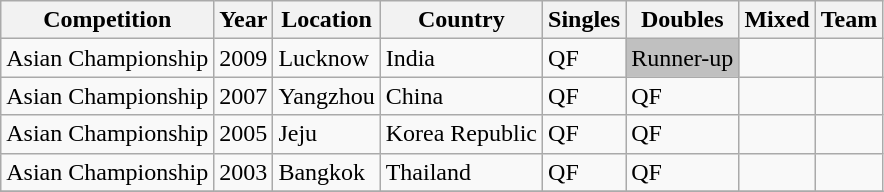<table class="wikitable sortable">
<tr class="hintergrundfarbe6">
<th>Competition</th>
<th>Year</th>
<th>Location</th>
<th>Country</th>
<th>Singles</th>
<th>Doubles</th>
<th>Mixed</th>
<th>Team</th>
</tr>
<tr>
<td>Asian Championship</td>
<td>2009</td>
<td>Lucknow</td>
<td>India</td>
<td>QF</td>
<td bgcolor="silver">Runner-up</td>
<td></td>
<td></td>
</tr>
<tr>
<td>Asian Championship</td>
<td>2007</td>
<td>Yangzhou</td>
<td>China</td>
<td>QF</td>
<td>QF</td>
<td></td>
<td></td>
</tr>
<tr>
<td>Asian Championship</td>
<td>2005</td>
<td>Jeju</td>
<td>Korea Republic</td>
<td>QF</td>
<td>QF</td>
<td></td>
<td></td>
</tr>
<tr>
<td>Asian Championship</td>
<td>2003</td>
<td>Bangkok</td>
<td>Thailand</td>
<td>QF</td>
<td>QF</td>
<td></td>
<td></td>
</tr>
<tr>
</tr>
</table>
